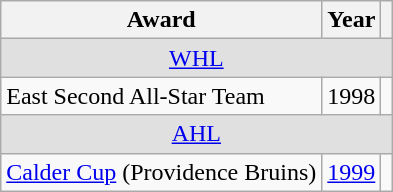<table class="wikitable">
<tr>
<th>Award</th>
<th>Year</th>
<th></th>
</tr>
<tr ALIGN="center" bgcolor="#e0e0e0">
<td colspan="3"><a href='#'>WHL</a></td>
</tr>
<tr>
<td>East Second All-Star Team</td>
<td>1998</td>
<td></td>
</tr>
<tr ALIGN="center" bgcolor="#e0e0e0">
<td colspan="3"><a href='#'>AHL</a></td>
</tr>
<tr>
<td><a href='#'>Calder Cup</a> (Providence Bruins)</td>
<td><a href='#'>1999</a></td>
<td></td>
</tr>
</table>
